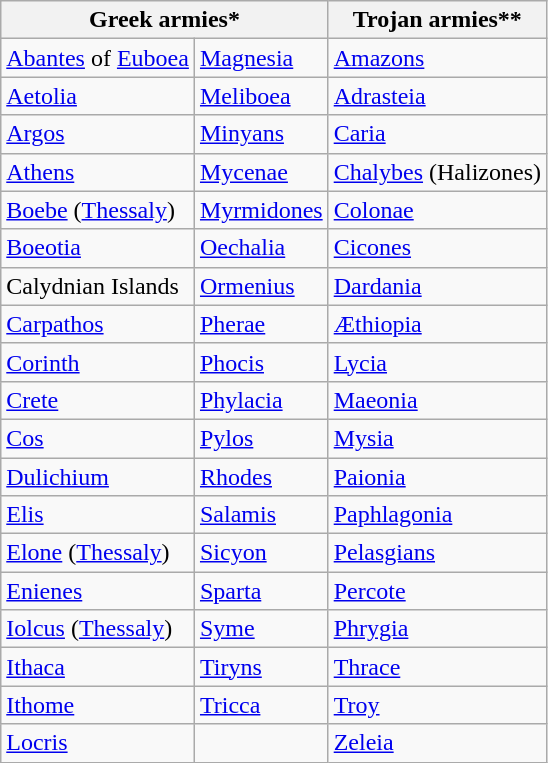<table class="wikitable">
<tr>
<th colspan="2">Greek armies*</th>
<th>Trojan armies**</th>
</tr>
<tr>
<td><a href='#'>Abantes</a> of <a href='#'>Euboea</a></td>
<td><a href='#'>Magnesia</a></td>
<td><a href='#'>Amazons</a></td>
</tr>
<tr>
<td><a href='#'>Aetolia</a></td>
<td><a href='#'>Meliboea</a></td>
<td><a href='#'>Adrasteia</a></td>
</tr>
<tr>
<td><a href='#'>Argos</a></td>
<td><a href='#'>Minyans</a></td>
<td><a href='#'>Caria</a></td>
</tr>
<tr>
<td><a href='#'>Athens</a></td>
<td><a href='#'>Mycenae</a></td>
<td><a href='#'>Chalybes</a> (Halizones)</td>
</tr>
<tr>
<td><a href='#'>Boebe</a> (<a href='#'>Thessaly</a>)</td>
<td><a href='#'>Myrmidones</a></td>
<td><a href='#'>Colonae</a></td>
</tr>
<tr>
<td><a href='#'>Boeotia</a></td>
<td><a href='#'>Oechalia</a></td>
<td><a href='#'>Cicones</a></td>
</tr>
<tr>
<td>Calydnian Islands</td>
<td><a href='#'>Ormenius</a></td>
<td><a href='#'>Dardania</a></td>
</tr>
<tr>
<td><a href='#'>Carpathos</a></td>
<td><a href='#'>Pherae</a></td>
<td><a href='#'>Æthiopia</a></td>
</tr>
<tr>
<td><a href='#'>Corinth</a></td>
<td><a href='#'>Phocis</a></td>
<td><a href='#'>Lycia</a></td>
</tr>
<tr>
<td><a href='#'>Crete</a></td>
<td><a href='#'>Phylacia</a></td>
<td><a href='#'>Maeonia</a></td>
</tr>
<tr>
<td><a href='#'>Cos</a></td>
<td><a href='#'>Pylos</a></td>
<td><a href='#'>Mysia</a></td>
</tr>
<tr>
<td><a href='#'>Dulichium</a></td>
<td><a href='#'>Rhodes</a></td>
<td><a href='#'>Paionia</a></td>
</tr>
<tr>
<td><a href='#'>Elis</a></td>
<td><a href='#'>Salamis</a></td>
<td><a href='#'>Paphlagonia</a></td>
</tr>
<tr>
<td><a href='#'>Elone</a> (<a href='#'>Thessaly</a>)</td>
<td><a href='#'>Sicyon</a></td>
<td><a href='#'>Pelasgians</a></td>
</tr>
<tr>
<td><a href='#'>Enienes</a></td>
<td><a href='#'>Sparta</a></td>
<td><a href='#'>Percote</a></td>
</tr>
<tr>
<td><a href='#'>Iolcus</a> (<a href='#'>Thessaly</a>)</td>
<td><a href='#'>Syme</a></td>
<td><a href='#'>Phrygia</a></td>
</tr>
<tr>
<td><a href='#'>Ithaca</a></td>
<td><a href='#'>Tiryns</a></td>
<td><a href='#'>Thrace</a></td>
</tr>
<tr>
<td><a href='#'>Ithome</a></td>
<td><a href='#'>Tricca</a></td>
<td><a href='#'>Troy</a></td>
</tr>
<tr>
<td><a href='#'>Locris</a></td>
<td></td>
<td><a href='#'>Zeleia</a></td>
</tr>
</table>
